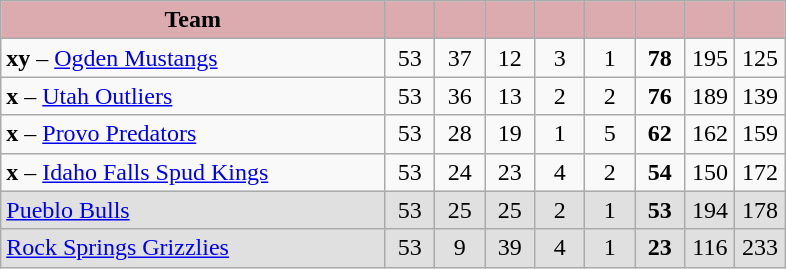<table class="wikitable" style="text-align:center">
<tr>
<th style="background:#dbabb0; width:46%;">Team</th>
<th style="background:#dbabb0; width:6%;"></th>
<th style="background:#dbabb0; width:6%;"></th>
<th style="background:#dbabb0; width:6%;"></th>
<th style="background:#dbabb0; width:6%;"></th>
<th style="background:#dbabb0; width:6%;"></th>
<th style="background:#dbabb0; width:6%;"></th>
<th style="background:#dbabb0; width:6%;"></th>
<th style="background:#dbabb0; width:6%;"></th>
</tr>
<tr>
<td align=left><strong>xy</strong> – <a href='#'>Ogden Mustangs</a></td>
<td>53</td>
<td>37</td>
<td>12</td>
<td>3</td>
<td>1</td>
<td><strong>78</strong></td>
<td>195</td>
<td>125</td>
</tr>
<tr>
<td align=left><strong>x</strong> – <a href='#'>Utah Outliers</a></td>
<td>53</td>
<td>36</td>
<td>13</td>
<td>2</td>
<td>2</td>
<td><strong>76</strong></td>
<td>189</td>
<td>139</td>
</tr>
<tr>
<td align=left><strong>x</strong> – <a href='#'>Provo Predators</a></td>
<td>53</td>
<td>28</td>
<td>19</td>
<td>1</td>
<td>5</td>
<td><strong>62</strong></td>
<td>162</td>
<td>159</td>
</tr>
<tr>
<td align=left><strong>x</strong> – <a href='#'>Idaho Falls Spud Kings</a></td>
<td>53</td>
<td>24</td>
<td>23</td>
<td>4</td>
<td>2</td>
<td><strong>54</strong></td>
<td>150</td>
<td>172</td>
</tr>
<tr bgcolor=e0e0e0>
<td align=left><a href='#'>Pueblo Bulls</a></td>
<td>53</td>
<td>25</td>
<td>25</td>
<td>2</td>
<td>1</td>
<td><strong>53</strong></td>
<td>194</td>
<td>178</td>
</tr>
<tr bgcolor=e0e0e0>
<td align=left><a href='#'>Rock Springs Grizzlies</a></td>
<td>53</td>
<td>9</td>
<td>39</td>
<td>4</td>
<td>1</td>
<td><strong>23</strong></td>
<td>116</td>
<td>233</td>
</tr>
</table>
